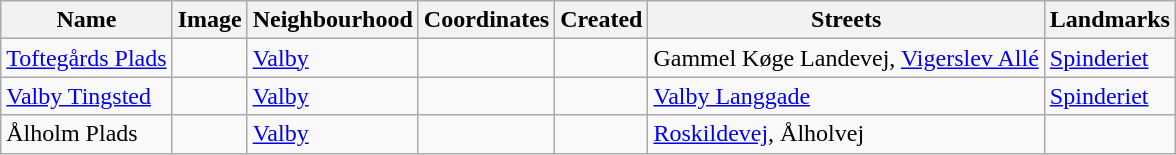<table class="wikitable sortable">
<tr>
<th>Name</th>
<th>Image</th>
<th>Neighbourhood</th>
<th>Coordinates</th>
<th>Created</th>
<th>Streets</th>
<th>Landmarks</th>
</tr>
<tr>
<td><a href='#'>Toftegårds Plads</a></td>
<td></td>
<td><a href='#'>Valby</a></td>
<td></td>
<td></td>
<td>Gammel Køge Landevej, <a href='#'>Vigerslev Allé</a></td>
<td><a href='#'>Spinderiet</a></td>
</tr>
<tr>
<td><a href='#'>Valby Tingsted</a></td>
<td></td>
<td><a href='#'>Valby</a></td>
<td></td>
<td></td>
<td><a href='#'>Valby Langgade</a></td>
<td><a href='#'>Spinderiet</a></td>
</tr>
<tr>
<td>Ålholm Plads</td>
<td></td>
<td><a href='#'>Valby</a></td>
<td></td>
<td></td>
<td><a href='#'>Roskildevej</a>, Ålholvej</td>
<td></td>
</tr>
</table>
